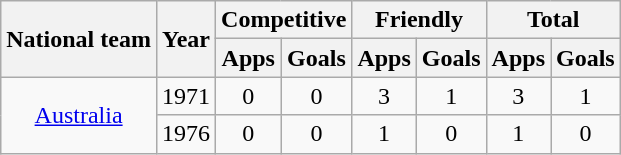<table class="wikitable" style="text-align:center">
<tr>
<th rowspan="2">National team</th>
<th rowspan="2">Year</th>
<th colspan="2">Competitive</th>
<th colspan="2">Friendly</th>
<th colspan="2">Total</th>
</tr>
<tr>
<th>Apps</th>
<th>Goals</th>
<th>Apps</th>
<th>Goals</th>
<th>Apps</th>
<th>Goals</th>
</tr>
<tr>
<td rowspan="2"><a href='#'>Australia</a></td>
<td>1971</td>
<td>0</td>
<td>0</td>
<td>3</td>
<td>1</td>
<td>3</td>
<td>1</td>
</tr>
<tr>
<td>1976</td>
<td>0</td>
<td>0</td>
<td>1</td>
<td>0</td>
<td>1</td>
<td>0</td>
</tr>
</table>
